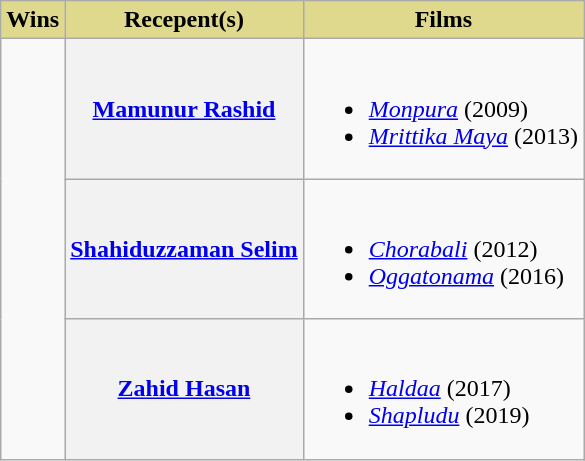<table class="wikitable">
<tr>
<th style="background:#DFD98D;">Wins</th>
<th style="background:#DFD98D;">Recepent(s)</th>
<th style="background:#DFD98D;">Films</th>
</tr>
<tr>
<td rowspan="3"></td>
<th scope="row"><a href='#'>Mamunur Rashid</a></th>
<td><br><ul><li><em><a href='#'>Monpura</a></em> (2009)</li><li><em><a href='#'>Mrittika Maya</a></em> (2013)</li></ul></td>
</tr>
<tr>
<th scope="row"><a href='#'>Shahiduzzaman Selim</a></th>
<td><br><ul><li><em><a href='#'>Chorabali</a></em> (2012)</li><li><em><a href='#'>Oggatonama</a></em> (2016)</li></ul></td>
</tr>
<tr>
<th scope="row"><a href='#'>Zahid Hasan</a></th>
<td><br><ul><li><em><a href='#'>Haldaa</a></em> (2017)</li><li><em><a href='#'>Shapludu</a></em> (2019)</li></ul></td>
</tr>
</table>
